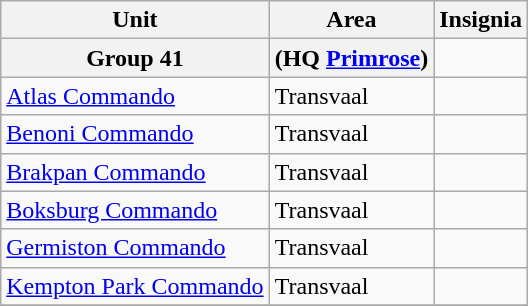<table class="wikitable">
<tr>
<th>Unit</th>
<th>Area</th>
<th>Insignia</th>
</tr>
<tr>
<th>Group 41</th>
<th>(HQ <a href='#'>Primrose</a>)</th>
</tr>
<tr>
<td><a href='#'>Atlas Commando</a></td>
<td>Transvaal</td>
<td></td>
</tr>
<tr>
<td><a href='#'>Benoni Commando</a></td>
<td>Transvaal</td>
<td></td>
</tr>
<tr>
<td><a href='#'>Brakpan Commando</a></td>
<td>Transvaal</td>
<td></td>
</tr>
<tr>
<td><a href='#'>Boksburg Commando</a></td>
<td>Transvaal</td>
<td></td>
</tr>
<tr>
<td><a href='#'>Germiston Commando</a></td>
<td>Transvaal</td>
<td></td>
</tr>
<tr>
<td><a href='#'>Kempton Park Commando</a></td>
<td>Transvaal</td>
<td></td>
</tr>
<tr>
</tr>
</table>
